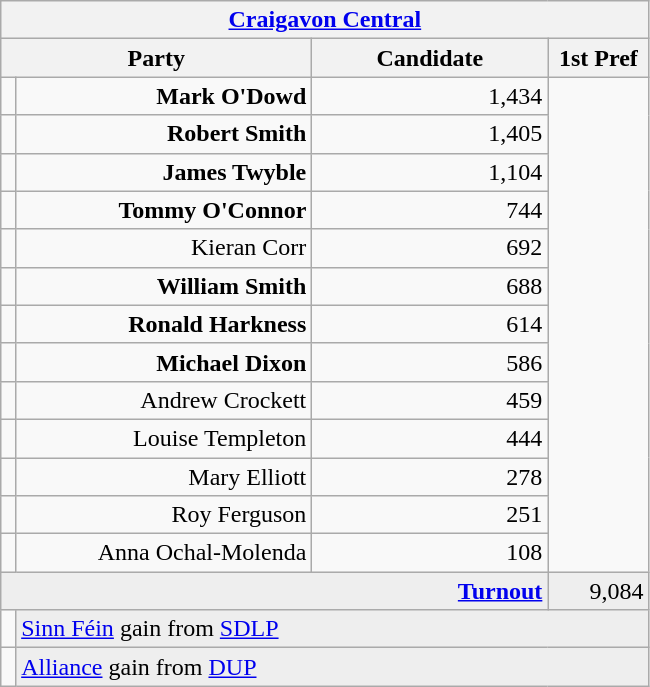<table class="wikitable">
<tr>
<th colspan="4" align="center"><a href='#'>Craigavon Central</a></th>
</tr>
<tr>
<th colspan="2" align="center" width=200>Party</th>
<th width=150>Candidate</th>
<th width=60>1st Pref</th>
</tr>
<tr>
<td></td>
<td align="right"><strong>Mark O'Dowd</strong></td>
<td align="right">1,434</td>
</tr>
<tr>
<td></td>
<td align="right"><strong>Robert Smith</strong></td>
<td align="right">1,405</td>
</tr>
<tr>
<td></td>
<td align="right"><strong>James Twyble</strong></td>
<td align="right">1,104</td>
</tr>
<tr>
<td></td>
<td align="right"><strong>Tommy O'Connor</strong></td>
<td align="right">744</td>
</tr>
<tr>
<td></td>
<td align="right">Kieran Corr</td>
<td align="right">692</td>
</tr>
<tr>
<td></td>
<td align="right"><strong>William Smith</strong></td>
<td align="right">688</td>
</tr>
<tr>
<td></td>
<td align="right"><strong>Ronald Harkness</strong></td>
<td align="right">614</td>
</tr>
<tr>
<td></td>
<td align="right"><strong>Michael Dixon</strong></td>
<td align="right">586</td>
</tr>
<tr>
<td></td>
<td align="right">Andrew Crockett</td>
<td align="right">459</td>
</tr>
<tr>
<td></td>
<td align="right">Louise Templeton</td>
<td align="right">444</td>
</tr>
<tr>
<td></td>
<td align="right">Mary Elliott</td>
<td align="right">278</td>
</tr>
<tr>
<td></td>
<td align="right">Roy Ferguson</td>
<td align="right">251</td>
</tr>
<tr>
<td></td>
<td align="right">Anna Ochal-Molenda</td>
<td align="right">108</td>
</tr>
<tr bgcolor="EEEEEE">
<td colspan=3 align="right"><strong><a href='#'>Turnout</a></strong></td>
<td align="right">9,084</td>
</tr>
<tr>
<td bgcolor=></td>
<td colspan=3 bgcolor="EEEEEE"><a href='#'>Sinn Féin</a> gain from <a href='#'>SDLP</a></td>
</tr>
<tr>
<td bgcolor=></td>
<td colspan=3 bgcolor="EEEEEE"><a href='#'>Alliance</a> gain from <a href='#'>DUP</a></td>
</tr>
</table>
